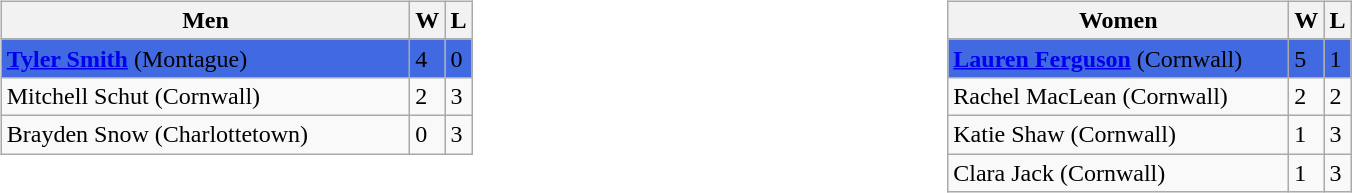<table>
<tr>
<td valign=top width=20%><br><table class=wikitable>
<tr>
<th width=265>Men</th>
<th>W</th>
<th>L</th>
</tr>
<tr bgcolor=#4169E1>
<td><strong><a href='#'>Tyler Smith</a></strong> (Montague)</td>
<td>4</td>
<td>0</td>
</tr>
<tr>
<td>Mitchell Schut (Cornwall)</td>
<td>2</td>
<td>3</td>
</tr>
<tr>
<td>Brayden Snow (Charlottetown)</td>
<td>0</td>
<td>3</td>
</tr>
</table>
</td>
<td valign=top width=20%><br><table class=wikitable>
<tr>
<th width=220>Women</th>
<th>W</th>
<th>L</th>
</tr>
<tr bgcolor=#4169E1>
<td><strong><a href='#'>Lauren Ferguson</a></strong> (Cornwall)</td>
<td>5</td>
<td>1</td>
</tr>
<tr>
<td>Rachel MacLean (Cornwall)</td>
<td>2</td>
<td>2</td>
</tr>
<tr>
<td>Katie Shaw (Cornwall)</td>
<td>1</td>
<td>3</td>
</tr>
<tr>
<td>Clara Jack (Cornwall)</td>
<td>1</td>
<td>3</td>
</tr>
</table>
</td>
</tr>
</table>
